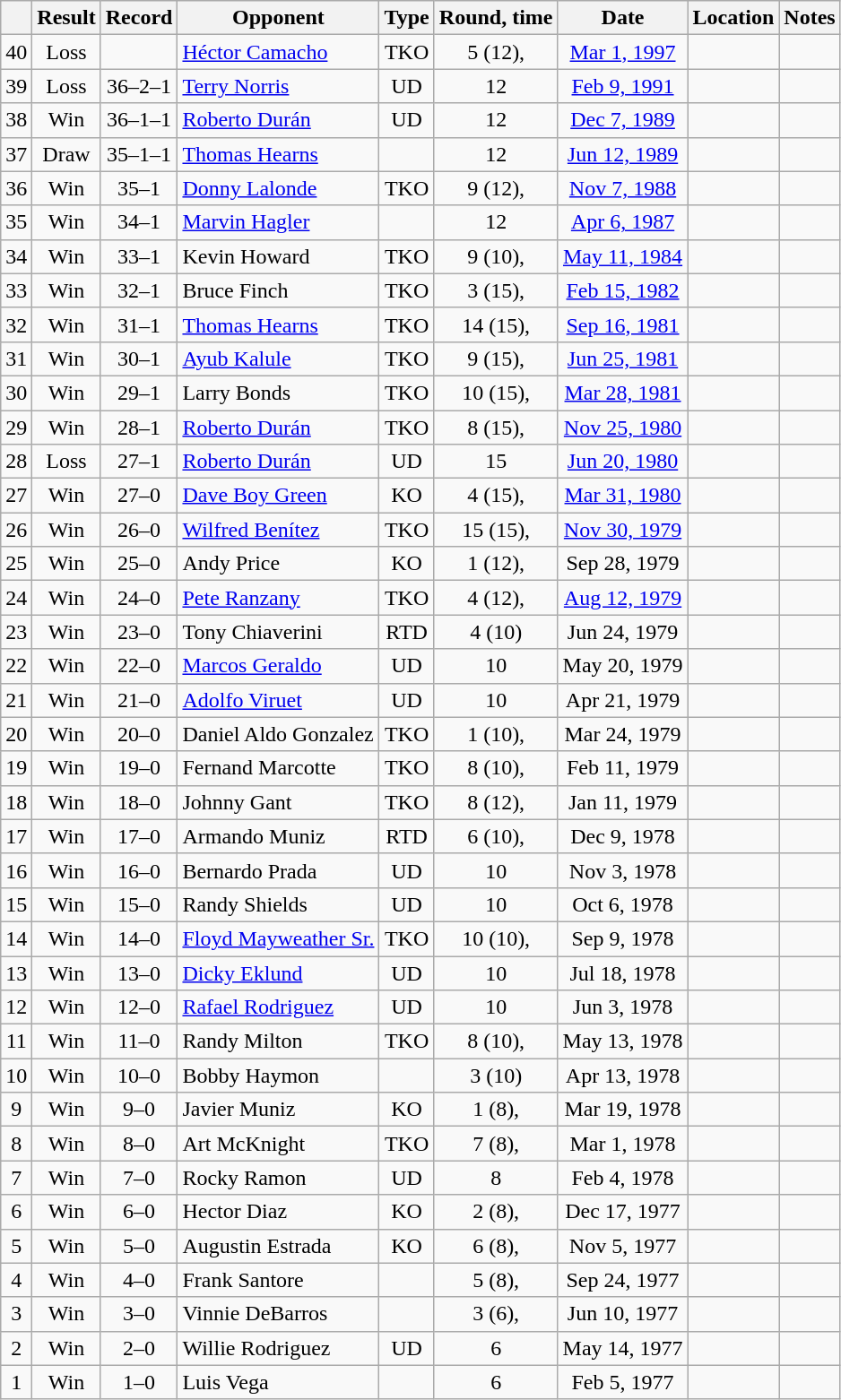<table class="wikitable" style="text-align:center">
<tr>
<th></th>
<th>Result</th>
<th>Record</th>
<th>Opponent</th>
<th>Type</th>
<th>Round, time</th>
<th>Date</th>
<th>Location</th>
<th>Notes</th>
</tr>
<tr>
<td>40</td>
<td>Loss</td>
<td></td>
<td style="text-align:left;"><a href='#'>Héctor Camacho</a></td>
<td>TKO</td>
<td>5 (12), </td>
<td><a href='#'>Mar 1, 1997</a></td>
<td style="text-align:left;"></td>
<td style="text-align:left;"></td>
</tr>
<tr>
<td>39</td>
<td>Loss</td>
<td>36–2–1</td>
<td style="text-align:left;"><a href='#'>Terry Norris</a></td>
<td>UD</td>
<td>12</td>
<td><a href='#'>Feb 9, 1991</a></td>
<td style="text-align:left;"></td>
<td style="text-align:left;"></td>
</tr>
<tr>
<td>38</td>
<td>Win</td>
<td>36–1–1</td>
<td style="text-align:left;"><a href='#'>Roberto Durán</a></td>
<td>UD</td>
<td>12</td>
<td><a href='#'>Dec 7, 1989</a></td>
<td style="text-align:left;"></td>
<td style="text-align:left;"></td>
</tr>
<tr>
<td>37</td>
<td>Draw</td>
<td>35–1–1</td>
<td style="text-align:left;"><a href='#'>Thomas Hearns</a></td>
<td></td>
<td>12</td>
<td><a href='#'>Jun 12, 1989</a></td>
<td style="text-align:left;"></td>
<td style="text-align:left;"></td>
</tr>
<tr>
<td>36</td>
<td>Win</td>
<td>35–1</td>
<td style="text-align:left;"><a href='#'>Donny Lalonde</a></td>
<td>TKO</td>
<td>9 (12), </td>
<td><a href='#'>Nov 7, 1988</a></td>
<td style="text-align:left;"></td>
<td style="text-align:left;"></td>
</tr>
<tr>
<td>35</td>
<td>Win</td>
<td>34–1</td>
<td style="text-align:left;"><a href='#'>Marvin Hagler</a></td>
<td></td>
<td>12</td>
<td><a href='#'>Apr 6, 1987</a></td>
<td style="text-align:left;"></td>
<td style="text-align:left;"></td>
</tr>
<tr>
<td>34</td>
<td>Win</td>
<td>33–1</td>
<td style="text-align:left;">Kevin Howard</td>
<td>TKO</td>
<td>9 (10), </td>
<td><a href='#'>May 11, 1984</a></td>
<td style="text-align:left;"></td>
<td></td>
</tr>
<tr>
<td>33</td>
<td>Win</td>
<td>32–1</td>
<td style="text-align:left;">Bruce Finch</td>
<td>TKO</td>
<td>3 (15), </td>
<td><a href='#'>Feb 15, 1982</a></td>
<td style="text-align:left;"></td>
<td style="text-align:left;"></td>
</tr>
<tr>
<td>32</td>
<td>Win</td>
<td>31–1</td>
<td style="text-align:left;"><a href='#'>Thomas Hearns</a></td>
<td>TKO</td>
<td>14 (15), </td>
<td><a href='#'>Sep 16, 1981</a></td>
<td style="text-align:left;"></td>
<td style="text-align:left;"></td>
</tr>
<tr>
<td>31</td>
<td>Win</td>
<td>30–1</td>
<td style="text-align:left;"><a href='#'>Ayub Kalule</a></td>
<td>TKO</td>
<td>9 (15), </td>
<td><a href='#'>Jun 25, 1981</a></td>
<td style="text-align:left;"></td>
<td style="text-align:left;"></td>
</tr>
<tr>
<td>30</td>
<td>Win</td>
<td>29–1</td>
<td style="text-align:left;">Larry Bonds</td>
<td>TKO</td>
<td>10 (15), </td>
<td><a href='#'>Mar 28, 1981</a></td>
<td style="text-align:left;"></td>
<td style="text-align:left;"></td>
</tr>
<tr>
<td>29</td>
<td>Win</td>
<td>28–1</td>
<td style="text-align:left;"><a href='#'>Roberto Durán</a></td>
<td>TKO</td>
<td>8 (15), </td>
<td><a href='#'>Nov 25, 1980</a></td>
<td style="text-align:left;"></td>
<td style="text-align:left;"></td>
</tr>
<tr>
<td>28</td>
<td>Loss</td>
<td>27–1</td>
<td style="text-align:left;"><a href='#'>Roberto Durán</a></td>
<td>UD</td>
<td>15</td>
<td><a href='#'>Jun 20, 1980</a></td>
<td style="text-align:left;"></td>
<td style="text-align:left;"></td>
</tr>
<tr>
<td>27</td>
<td>Win</td>
<td>27–0</td>
<td style="text-align:left;"><a href='#'>Dave Boy Green</a></td>
<td>KO</td>
<td>4 (15), </td>
<td><a href='#'>Mar 31, 1980</a></td>
<td style="text-align:left;"></td>
<td style="text-align:left;"></td>
</tr>
<tr>
<td>26</td>
<td>Win</td>
<td>26–0</td>
<td style="text-align:left;"><a href='#'>Wilfred Benítez</a></td>
<td>TKO</td>
<td>15 (15), </td>
<td><a href='#'>Nov 30, 1979</a></td>
<td style="text-align:left;"></td>
<td style="text-align:left;"></td>
</tr>
<tr>
<td>25</td>
<td>Win</td>
<td>25–0</td>
<td style="text-align:left;">Andy Price</td>
<td>KO</td>
<td>1 (12), </td>
<td>Sep 28, 1979</td>
<td style="text-align:left;"></td>
<td style="text-align:left;"></td>
</tr>
<tr>
<td>24</td>
<td>Win</td>
<td>24–0</td>
<td style="text-align:left;"><a href='#'>Pete Ranzany</a></td>
<td>TKO</td>
<td>4 (12), </td>
<td><a href='#'>Aug 12, 1979</a></td>
<td style="text-align:left;"></td>
<td style="text-align:left;"></td>
</tr>
<tr>
<td>23</td>
<td>Win</td>
<td>23–0</td>
<td style="text-align:left;">Tony Chiaverini</td>
<td>RTD</td>
<td>4 (10)</td>
<td>Jun 24, 1979</td>
<td style="text-align:left;"></td>
<td></td>
</tr>
<tr>
<td>22</td>
<td>Win</td>
<td>22–0</td>
<td style="text-align:left;"><a href='#'>Marcos Geraldo</a></td>
<td>UD</td>
<td>10</td>
<td>May 20, 1979</td>
<td style="text-align:left;"></td>
<td></td>
</tr>
<tr>
<td>21</td>
<td>Win</td>
<td>21–0</td>
<td style="text-align:left;"><a href='#'>Adolfo Viruet</a></td>
<td>UD</td>
<td>10</td>
<td>Apr 21, 1979</td>
<td style="text-align:left;"></td>
<td></td>
</tr>
<tr>
<td>20</td>
<td>Win</td>
<td>20–0</td>
<td style="text-align:left;">Daniel Aldo Gonzalez</td>
<td>TKO</td>
<td>1 (10), </td>
<td>Mar 24, 1979</td>
<td style="text-align:left;"></td>
<td></td>
</tr>
<tr>
<td>19</td>
<td>Win</td>
<td>19–0</td>
<td style="text-align:left;">Fernand Marcotte</td>
<td>TKO</td>
<td>8 (10), </td>
<td>Feb 11, 1979</td>
<td style="text-align:left;"></td>
<td></td>
</tr>
<tr>
<td>18</td>
<td>Win</td>
<td>18–0</td>
<td style="text-align:left;">Johnny Gant</td>
<td>TKO</td>
<td>8 (12), </td>
<td>Jan 11, 1979</td>
<td style="text-align:left;"></td>
<td></td>
</tr>
<tr>
<td>17</td>
<td>Win</td>
<td>17–0</td>
<td style="text-align:left;">Armando Muniz</td>
<td>RTD</td>
<td>6 (10), </td>
<td>Dec 9, 1978</td>
<td style="text-align:left;"></td>
<td></td>
</tr>
<tr>
<td>16</td>
<td>Win</td>
<td>16–0</td>
<td style="text-align:left;">Bernardo Prada</td>
<td>UD</td>
<td>10</td>
<td>Nov 3, 1978</td>
<td style="text-align:left;"></td>
<td></td>
</tr>
<tr>
<td>15</td>
<td>Win</td>
<td>15–0</td>
<td style="text-align:left;">Randy Shields</td>
<td>UD</td>
<td>10</td>
<td>Oct 6, 1978</td>
<td style="text-align:left;"></td>
<td></td>
</tr>
<tr>
<td>14</td>
<td>Win</td>
<td>14–0</td>
<td style="text-align:left;"><a href='#'>Floyd Mayweather Sr.</a></td>
<td>TKO</td>
<td>10 (10), </td>
<td>Sep 9, 1978</td>
<td style="text-align:left;"></td>
<td></td>
</tr>
<tr>
<td>13</td>
<td>Win</td>
<td>13–0</td>
<td style="text-align:left;"><a href='#'>Dicky Eklund</a></td>
<td>UD</td>
<td>10</td>
<td>Jul 18, 1978</td>
<td style="text-align:left;"></td>
<td></td>
</tr>
<tr>
<td>12</td>
<td>Win</td>
<td>12–0</td>
<td style="text-align:left;"><a href='#'>Rafael Rodriguez</a></td>
<td>UD</td>
<td>10</td>
<td>Jun 3, 1978</td>
<td style="text-align:left;"></td>
<td></td>
</tr>
<tr>
<td>11</td>
<td>Win</td>
<td>11–0</td>
<td style="text-align:left;">Randy Milton</td>
<td>TKO</td>
<td>8 (10), </td>
<td>May 13, 1978</td>
<td style="text-align:left;"></td>
<td></td>
</tr>
<tr>
<td>10</td>
<td>Win</td>
<td>10–0</td>
<td style="text-align:left;">Bobby Haymon</td>
<td></td>
<td>3 (10)</td>
<td>Apr 13, 1978</td>
<td style="text-align:left;"></td>
<td></td>
</tr>
<tr>
<td>9</td>
<td>Win</td>
<td>9–0</td>
<td style="text-align:left;">Javier Muniz</td>
<td>KO</td>
<td>1 (8), </td>
<td>Mar 19, 1978</td>
<td style="text-align:left;"></td>
<td></td>
</tr>
<tr>
<td>8</td>
<td>Win</td>
<td>8–0</td>
<td style="text-align:left;">Art McKnight</td>
<td>TKO</td>
<td>7 (8), </td>
<td>Mar 1, 1978</td>
<td style="text-align:left;"></td>
<td></td>
</tr>
<tr>
<td>7</td>
<td>Win</td>
<td>7–0</td>
<td style="text-align:left;">Rocky Ramon</td>
<td>UD</td>
<td>8</td>
<td>Feb 4, 1978</td>
<td style="text-align:left;"></td>
<td></td>
</tr>
<tr>
<td>6</td>
<td>Win</td>
<td>6–0</td>
<td style="text-align:left;">Hector Diaz</td>
<td>KO</td>
<td>2 (8), </td>
<td>Dec 17, 1977</td>
<td style="text-align:left;"></td>
<td></td>
</tr>
<tr>
<td>5</td>
<td>Win</td>
<td>5–0</td>
<td style="text-align:left;">Augustin Estrada</td>
<td>KO</td>
<td>6 (8), </td>
<td>Nov 5, 1977</td>
<td style="text-align:left;"></td>
<td></td>
</tr>
<tr>
<td>4</td>
<td>Win</td>
<td>4–0</td>
<td style="text-align:left;">Frank Santore</td>
<td></td>
<td>5 (8), </td>
<td>Sep 24, 1977</td>
<td style="text-align:left;"></td>
<td></td>
</tr>
<tr>
<td>3</td>
<td>Win</td>
<td>3–0</td>
<td style="text-align:left;">Vinnie DeBarros</td>
<td></td>
<td>3 (6), </td>
<td>Jun 10, 1977</td>
<td style="text-align:left;"></td>
<td></td>
</tr>
<tr>
<td>2</td>
<td>Win</td>
<td>2–0</td>
<td style="text-align:left;">Willie Rodriguez</td>
<td>UD</td>
<td>6</td>
<td>May 14, 1977</td>
<td style="text-align:left;"></td>
<td></td>
</tr>
<tr>
<td>1</td>
<td>Win</td>
<td>1–0</td>
<td style="text-align:left;">Luis Vega</td>
<td></td>
<td>6</td>
<td>Feb 5, 1977</td>
<td style="text-align:left;"></td>
<td></td>
</tr>
</table>
